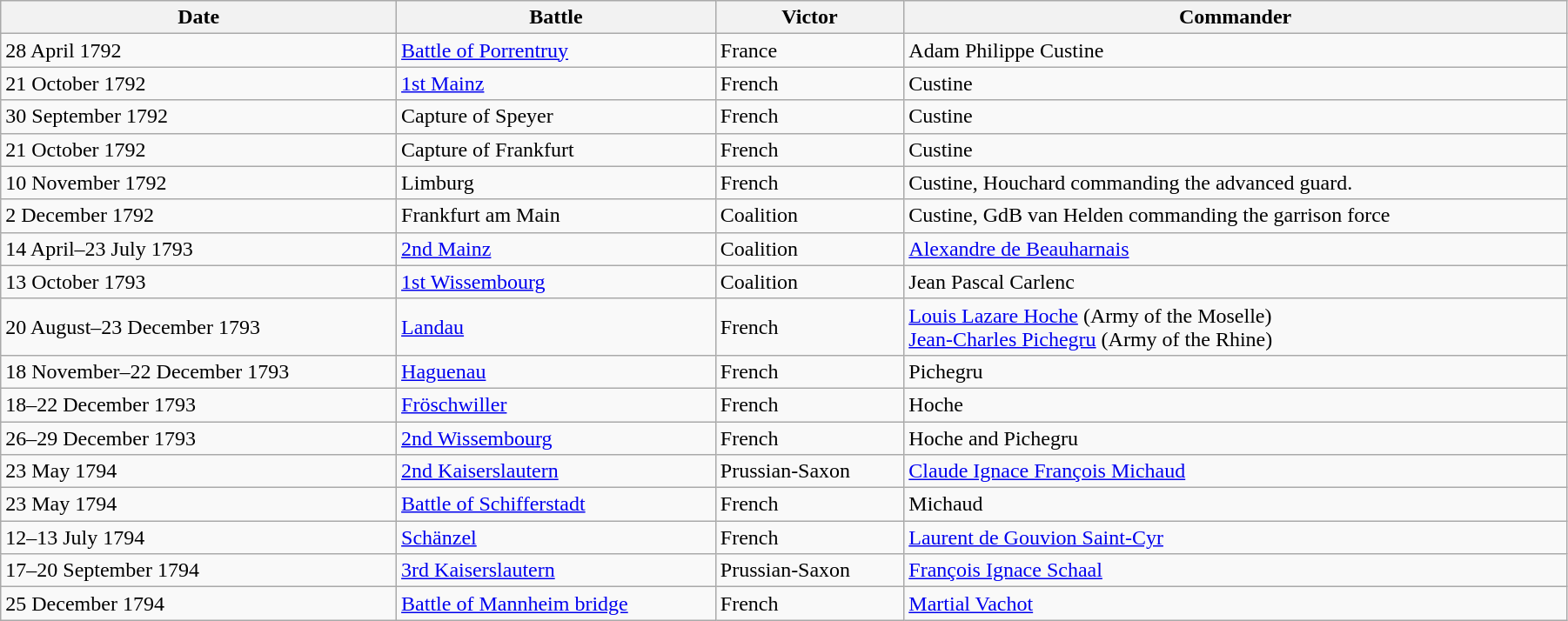<table class="wikitable" width=95% align=center>
<tr>
<th scope="col">Date</th>
<th scope="col">Battle</th>
<th scope="col" class="sortable">Victor</th>
<th scope="col">Commander</th>
</tr>
<tr>
<td>28 April 1792</td>
<td><a href='#'>Battle of Porrentruy</a></td>
<td>France</td>
<td>Adam Philippe Custine</td>
</tr>
<tr>
<td>21 October 1792</td>
<td><a href='#'>1st Mainz</a></td>
<td>French</td>
<td>Custine</td>
</tr>
<tr>
<td>30 September 1792</td>
<td>Capture of Speyer</td>
<td>French</td>
<td>Custine</td>
</tr>
<tr>
<td>21 October 1792</td>
<td>Capture of Frankfurt</td>
<td>French</td>
<td>Custine</td>
</tr>
<tr>
<td>10 November 1792</td>
<td>Limburg</td>
<td>French</td>
<td>Custine, Houchard commanding the advanced guard.</td>
</tr>
<tr>
<td>2 December 1792</td>
<td>Frankfurt am Main</td>
<td>Coalition</td>
<td>Custine, GdB van Helden commanding the garrison force</td>
</tr>
<tr>
<td>14 April–23 July 1793</td>
<td><a href='#'>2nd Mainz</a></td>
<td>Coalition</td>
<td><a href='#'>Alexandre de Beauharnais</a></td>
</tr>
<tr>
<td>13 October 1793</td>
<td><a href='#'>1st Wissembourg</a></td>
<td>Coalition</td>
<td>Jean Pascal Carlenc</td>
</tr>
<tr>
<td>20 August–23 December 1793</td>
<td><a href='#'>Landau</a></td>
<td>French</td>
<td><a href='#'>Louis Lazare Hoche</a> (Army of the Moselle)<br><a href='#'>Jean-Charles Pichegru</a> (Army of the Rhine)</td>
</tr>
<tr>
<td>18 November–22 December 1793</td>
<td><a href='#'>Haguenau</a></td>
<td>French</td>
<td>Pichegru</td>
</tr>
<tr>
<td>18–22 December 1793</td>
<td><a href='#'>Fröschwiller</a></td>
<td>French</td>
<td>Hoche</td>
</tr>
<tr>
<td>26–29 December 1793</td>
<td><a href='#'>2nd Wissembourg</a></td>
<td>French</td>
<td>Hoche and Pichegru</td>
</tr>
<tr>
<td>23 May 1794</td>
<td><a href='#'>2nd Kaiserslautern</a></td>
<td>Prussian-Saxon</td>
<td><a href='#'>Claude Ignace François Michaud</a></td>
</tr>
<tr>
<td>23 May 1794</td>
<td><a href='#'>Battle of Schifferstadt</a></td>
<td>French</td>
<td>Michaud</td>
</tr>
<tr>
<td>12–13 July 1794</td>
<td><a href='#'>Schänzel</a></td>
<td>French</td>
<td><a href='#'>Laurent de Gouvion Saint-Cyr</a></td>
</tr>
<tr>
<td>17–20 September 1794</td>
<td><a href='#'>3rd Kaiserslautern</a></td>
<td>Prussian-Saxon</td>
<td><a href='#'>François Ignace Schaal</a></td>
</tr>
<tr>
<td>25 December 1794</td>
<td><a href='#'>Battle of Mannheim bridge</a></td>
<td>French</td>
<td><a href='#'>Martial Vachot</a></td>
</tr>
</table>
